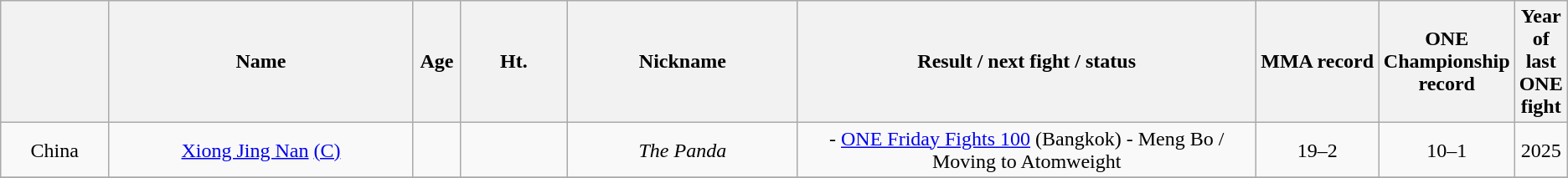<table class="wikitable sortable" style="text-align:center">
<tr>
<th width=7%></th>
<th width=20%>Name</th>
<th width=3%>Age</th>
<th width=7%>Ht.</th>
<th width=15%>Nickname</th>
<th width=30%>Result / next fight / status</th>
<th width=8%>MMA record</th>
<th width=8%>ONE Championship record</th>
<th width=8%>Year of last ONE fight</th>
</tr>
<tr style="display:none;">
<td>!a</td>
<td>!a</td>
<td>!a</td>
<td>-9999</td>
</tr>
<tr>
<td><span>China</span></td>
<td><a href='#'>Xiong Jing Nan</a> <a href='#'>(C)</a></td>
<td></td>
<td></td>
<td><em>The Panda</em></td>
<td> - <a href='#'>ONE Friday Fights 100</a> (Bangkok) - Meng Bo / Moving to Atomweight</td>
<td>19–2</td>
<td>10–1</td>
<td>2025</td>
</tr>
<tr>
</tr>
</table>
